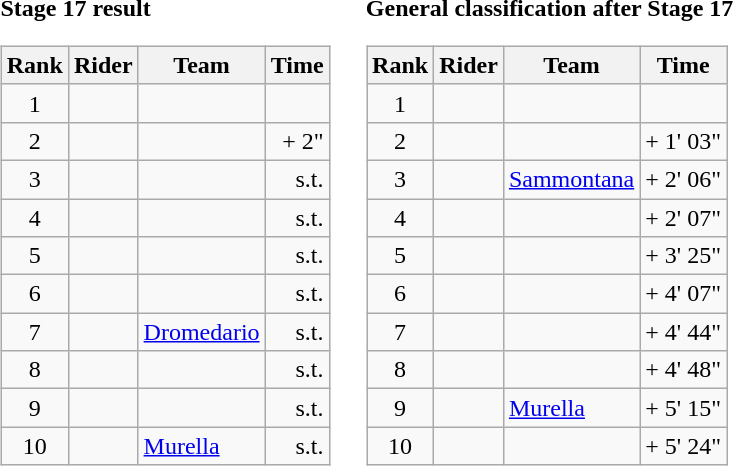<table>
<tr>
<td><strong>Stage 17 result</strong><br><table class="wikitable">
<tr>
<th scope="col">Rank</th>
<th scope="col">Rider</th>
<th scope="col">Team</th>
<th scope="col">Time</th>
</tr>
<tr>
<td style="text-align:center;">1</td>
<td></td>
<td></td>
<td style="text-align:right;"></td>
</tr>
<tr>
<td style="text-align:center;">2</td>
<td></td>
<td></td>
<td style="text-align:right;">+ 2"</td>
</tr>
<tr>
<td style="text-align:center;">3</td>
<td></td>
<td></td>
<td style="text-align:right;">s.t.</td>
</tr>
<tr>
<td style="text-align:center;">4</td>
<td></td>
<td></td>
<td style="text-align:right;">s.t.</td>
</tr>
<tr>
<td style="text-align:center;">5</td>
<td></td>
<td></td>
<td style="text-align:right;">s.t.</td>
</tr>
<tr>
<td style="text-align:center;">6</td>
<td></td>
<td></td>
<td style="text-align:right;">s.t.</td>
</tr>
<tr>
<td style="text-align:center;">7</td>
<td></td>
<td><a href='#'>Dromedario</a></td>
<td style="text-align:right;">s.t.</td>
</tr>
<tr>
<td style="text-align:center;">8</td>
<td></td>
<td></td>
<td style="text-align:right;">s.t.</td>
</tr>
<tr>
<td style="text-align:center;">9</td>
<td></td>
<td></td>
<td style="text-align:right;">s.t.</td>
</tr>
<tr>
<td style="text-align:center;">10</td>
<td></td>
<td><a href='#'>Murella</a></td>
<td style="text-align:right;">s.t.</td>
</tr>
</table>
</td>
<td></td>
<td><strong>General classification after Stage 17</strong><br><table class="wikitable">
<tr>
<th scope="col">Rank</th>
<th scope="col">Rider</th>
<th scope="col">Team</th>
<th scope="col">Time</th>
</tr>
<tr>
<td style="text-align:center;">1</td>
<td></td>
<td></td>
<td style="text-align:right;"></td>
</tr>
<tr>
<td style="text-align:center;">2</td>
<td></td>
<td></td>
<td style="text-align:right;">+ 1' 03"</td>
</tr>
<tr>
<td style="text-align:center;">3</td>
<td></td>
<td><a href='#'>Sammontana</a></td>
<td style="text-align:right;">+ 2' 06"</td>
</tr>
<tr>
<td style="text-align:center;">4</td>
<td></td>
<td></td>
<td style="text-align:right;">+ 2' 07"</td>
</tr>
<tr>
<td style="text-align:center;">5</td>
<td></td>
<td></td>
<td style="text-align:right;">+ 3' 25"</td>
</tr>
<tr>
<td style="text-align:center;">6</td>
<td></td>
<td></td>
<td style="text-align:right;">+ 4' 07"</td>
</tr>
<tr>
<td style="text-align:center;">7</td>
<td></td>
<td></td>
<td style="text-align:right;">+ 4' 44"</td>
</tr>
<tr>
<td style="text-align:center;">8</td>
<td></td>
<td></td>
<td style="text-align:right;">+ 4' 48"</td>
</tr>
<tr>
<td style="text-align:center;">9</td>
<td></td>
<td><a href='#'>Murella</a></td>
<td style="text-align:right;">+ 5' 15"</td>
</tr>
<tr>
<td style="text-align:center;">10</td>
<td></td>
<td></td>
<td style="text-align:right;">+ 5' 24"</td>
</tr>
</table>
</td>
</tr>
</table>
